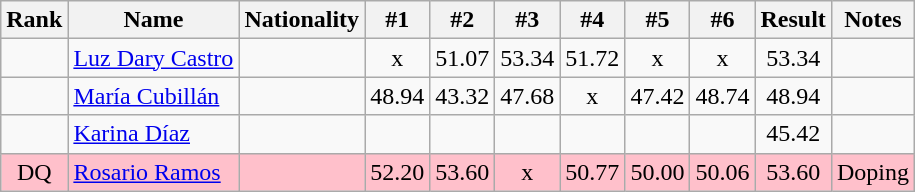<table class="wikitable sortable" style="text-align:center">
<tr>
<th>Rank</th>
<th>Name</th>
<th>Nationality</th>
<th>#1</th>
<th>#2</th>
<th>#3</th>
<th>#4</th>
<th>#5</th>
<th>#6</th>
<th>Result</th>
<th>Notes</th>
</tr>
<tr>
<td></td>
<td align=left><a href='#'>Luz Dary Castro</a></td>
<td align=left></td>
<td>x</td>
<td>51.07</td>
<td>53.34</td>
<td>51.72</td>
<td>x</td>
<td>x</td>
<td>53.34</td>
<td></td>
</tr>
<tr>
<td></td>
<td align=left><a href='#'>María Cubillán</a></td>
<td align=left></td>
<td>48.94</td>
<td>43.32</td>
<td>47.68</td>
<td>x</td>
<td>47.42</td>
<td>48.74</td>
<td>48.94</td>
<td></td>
</tr>
<tr>
<td></td>
<td align=left><a href='#'>Karina Díaz</a></td>
<td align=left></td>
<td></td>
<td></td>
<td></td>
<td></td>
<td></td>
<td></td>
<td>45.42</td>
<td></td>
</tr>
<tr>
<td bgcolor=pink>DQ</td>
<td bgcolor=pink align=left><a href='#'>Rosario Ramos</a></td>
<td bgcolor=pink align=left></td>
<td bgcolor=pink>52.20</td>
<td bgcolor=pink>53.60</td>
<td bgcolor=pink>x</td>
<td bgcolor=pink>50.77</td>
<td bgcolor=pink>50.00</td>
<td bgcolor=pink>50.06</td>
<td bgcolor=pink>53.60</td>
<td bgcolor=pink>Doping</td>
</tr>
</table>
